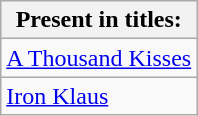<table class="wikitable">
<tr>
<th>Present in titles:</th>
</tr>
<tr>
<td><a href='#'>A Thousand Kisses</a></td>
</tr>
<tr>
<td><a href='#'>Iron Klaus</a></td>
</tr>
</table>
